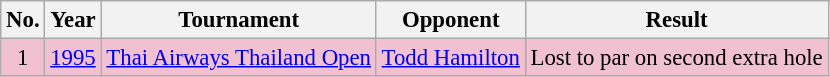<table class="wikitable" style="font-size:95%;">
<tr>
<th>No.</th>
<th>Year</th>
<th>Tournament</th>
<th>Opponent</th>
<th>Result</th>
</tr>
<tr style="background:#F2C1D1;">
<td align=center>1</td>
<td><a href='#'>1995</a></td>
<td><a href='#'>Thai Airways Thailand Open</a></td>
<td> <a href='#'>Todd Hamilton</a></td>
<td>Lost to par on second extra hole</td>
</tr>
</table>
